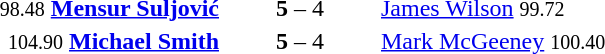<table style="text-align:center">
<tr>
<th width=223></th>
<th width=100></th>
<th width=223></th>
</tr>
<tr>
<td align=right><small>98.48</small>  <strong><a href='#'>Mensur Suljović</a></strong> </td>
<td><strong>5</strong> – 4</td>
<td align=left> <a href='#'>James Wilson</a> <small>99.72</small></td>
</tr>
<tr>
<td align=right><small>104.90</small> <strong><a href='#'>Michael Smith</a></strong> </td>
<td><strong>5</strong> – 4</td>
<td align=left> <a href='#'>Mark McGeeney</a> <small>100.40</small></td>
</tr>
</table>
